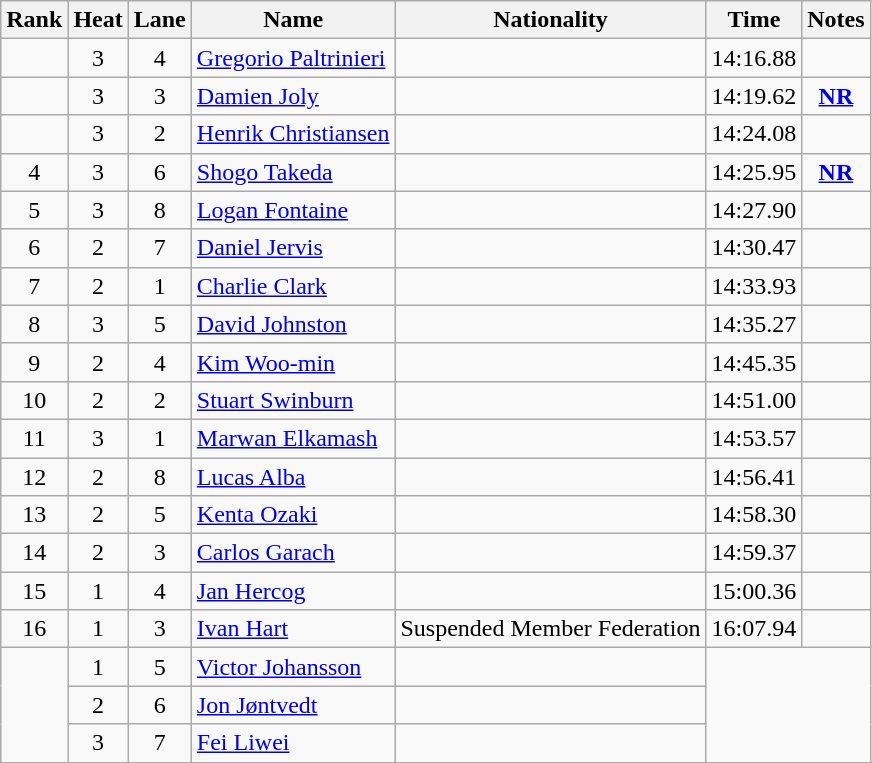<table class="wikitable sortable" style="text-align:center">
<tr>
<th>Rank</th>
<th>Heat</th>
<th>Lane</th>
<th>Name</th>
<th>Nationality</th>
<th>Time</th>
<th>Notes</th>
</tr>
<tr>
<td></td>
<td>3</td>
<td>4</td>
<td align=left><a href='#'>Gregorio Paltrinieri</a></td>
<td align=left></td>
<td>14:16.88</td>
<td></td>
</tr>
<tr>
<td></td>
<td>3</td>
<td>3</td>
<td align=left><a href='#'>Damien Joly</a></td>
<td align=left></td>
<td>14:19.62</td>
<td><strong><a href='#'>NR</a></strong></td>
</tr>
<tr>
<td></td>
<td>3</td>
<td>2</td>
<td align=left><a href='#'>Henrik Christiansen</a></td>
<td align=left></td>
<td>14:24.08</td>
<td></td>
</tr>
<tr>
<td>4</td>
<td>3</td>
<td>6</td>
<td align=left><a href='#'>Shogo Takeda</a></td>
<td align=left></td>
<td>14:25.95</td>
<td><strong><a href='#'>NR</a></strong></td>
</tr>
<tr>
<td>5</td>
<td>3</td>
<td>8</td>
<td align=left><a href='#'>Logan Fontaine</a></td>
<td align=left></td>
<td>14:27.90</td>
<td></td>
</tr>
<tr>
<td>6</td>
<td>2</td>
<td>7</td>
<td align=left><a href='#'>Daniel Jervis</a></td>
<td align=left></td>
<td>14:30.47</td>
<td></td>
</tr>
<tr>
<td>7</td>
<td>2</td>
<td>1</td>
<td align=left><a href='#'>Charlie Clark</a></td>
<td align=left></td>
<td>14:33.93</td>
<td></td>
</tr>
<tr>
<td>8</td>
<td>3</td>
<td>5</td>
<td align=left><a href='#'>David Johnston</a></td>
<td align=left></td>
<td>14:35.27</td>
<td></td>
</tr>
<tr>
<td>9</td>
<td>2</td>
<td>4</td>
<td align=left><a href='#'>Kim Woo-min</a></td>
<td align=left></td>
<td>14:45.35</td>
<td></td>
</tr>
<tr>
<td>10</td>
<td>2</td>
<td>2</td>
<td align=left><a href='#'>Stuart Swinburn</a></td>
<td align=left></td>
<td>14:51.00</td>
<td></td>
</tr>
<tr>
<td>11</td>
<td>3</td>
<td>1</td>
<td align=left><a href='#'>Marwan Elkamash</a></td>
<td align=left></td>
<td>14:53.57</td>
<td></td>
</tr>
<tr>
<td>12</td>
<td>2</td>
<td>8</td>
<td align=left><a href='#'>Lucas Alba</a></td>
<td align=left></td>
<td>14:56.41</td>
<td></td>
</tr>
<tr>
<td>13</td>
<td>2</td>
<td>5</td>
<td align=left><a href='#'>Kenta Ozaki</a></td>
<td align=left></td>
<td>14:58.30</td>
<td></td>
</tr>
<tr>
<td>14</td>
<td>2</td>
<td>3</td>
<td align=left><a href='#'>Carlos Garach</a></td>
<td align=left></td>
<td>14:59.37</td>
<td></td>
</tr>
<tr>
<td>15</td>
<td>1</td>
<td>4</td>
<td align=left><a href='#'>Jan Hercog</a></td>
<td align=left></td>
<td>15:00.36</td>
<td></td>
</tr>
<tr>
<td>16</td>
<td>1</td>
<td>3</td>
<td align=left><a href='#'>Ivan Hart</a></td>
<td align=left> Suspended Member Federation</td>
<td>16:07.94</td>
<td></td>
</tr>
<tr>
<td rowspan=3></td>
<td>1</td>
<td>5</td>
<td align=left><a href='#'>Victor Johansson</a></td>
<td align=left></td>
<td colspan=2 rowspan=3></td>
</tr>
<tr>
<td>2</td>
<td>6</td>
<td align=left><a href='#'>Jon Jøntvedt</a></td>
<td align=left></td>
</tr>
<tr>
<td>3</td>
<td>7</td>
<td align=left><a href='#'>Fei Liwei</a></td>
<td align=left></td>
</tr>
</table>
